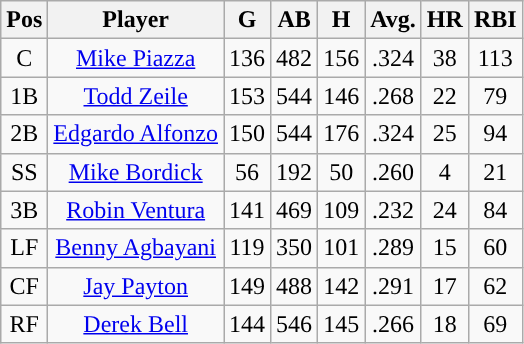<table class="wikitable sortable">
<tr>
<th>Pos</th>
<th>Player</th>
<th>G</th>
<th>AB</th>
<th>H</th>
<th>Avg.</th>
<th>HR</th>
<th>RBI</th>
</tr>
<tr align="center">
<td>C</td>
<td><a href='#'>Mike Piazza</a></td>
<td>136</td>
<td>482</td>
<td>156</td>
<td>.324</td>
<td>38</td>
<td>113</td>
</tr>
<tr align="center">
<td>1B</td>
<td><a href='#'>Todd Zeile</a></td>
<td>153</td>
<td>544</td>
<td>146</td>
<td>.268</td>
<td>22</td>
<td>79</td>
</tr>
<tr align="center">
<td>2B</td>
<td><a href='#'>Edgardo Alfonzo</a></td>
<td>150</td>
<td>544</td>
<td>176</td>
<td>.324</td>
<td>25</td>
<td>94</td>
</tr>
<tr align="center">
<td>SS</td>
<td><a href='#'>Mike Bordick</a></td>
<td>56</td>
<td>192</td>
<td>50</td>
<td>.260</td>
<td>4</td>
<td>21</td>
</tr>
<tr align="center">
<td>3B</td>
<td><a href='#'>Robin Ventura</a></td>
<td>141</td>
<td>469</td>
<td>109</td>
<td>.232</td>
<td>24</td>
<td>84</td>
</tr>
<tr align="center">
<td>LF</td>
<td><a href='#'>Benny Agbayani</a></td>
<td>119</td>
<td>350</td>
<td>101</td>
<td>.289</td>
<td>15</td>
<td>60</td>
</tr>
<tr align="center">
<td>CF</td>
<td><a href='#'>Jay Payton</a></td>
<td>149</td>
<td>488</td>
<td>142</td>
<td>.291</td>
<td>17</td>
<td>62</td>
</tr>
<tr align="center">
<td>RF</td>
<td><a href='#'>Derek Bell</a></td>
<td>144</td>
<td>546</td>
<td>145</td>
<td>.266</td>
<td>18</td>
<td>69</td>
</tr>
</table>
